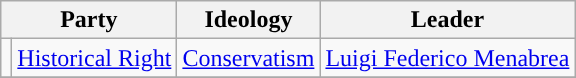<table class=wikitable style="font-size:100%">
<tr>
<th colspan=2>Party</th>
<th>Ideology</th>
<th>Leader</th>
</tr>
<tr>
<td style="color:inherit;background:"></td>
<td><a href='#'>Historical Right</a></td>
<td><a href='#'>Conservatism</a></td>
<td><a href='#'>Luigi Federico Menabrea</a></td>
</tr>
<tr>
</tr>
</table>
